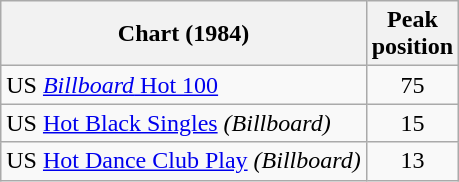<table class="wikitable">
<tr>
<th>Chart (1984)</th>
<th>Peak<br>position</th>
</tr>
<tr>
<td>US <a href='#'><em>Billboard</em> Hot 100</a></td>
<td align="center">75</td>
</tr>
<tr>
<td>US <a href='#'>Hot Black Singles</a> <em>(Billboard)</em></td>
<td align="center">15</td>
</tr>
<tr>
<td>US <a href='#'>Hot Dance Club Play</a> <em>(Billboard)</em></td>
<td align="center">13</td>
</tr>
</table>
